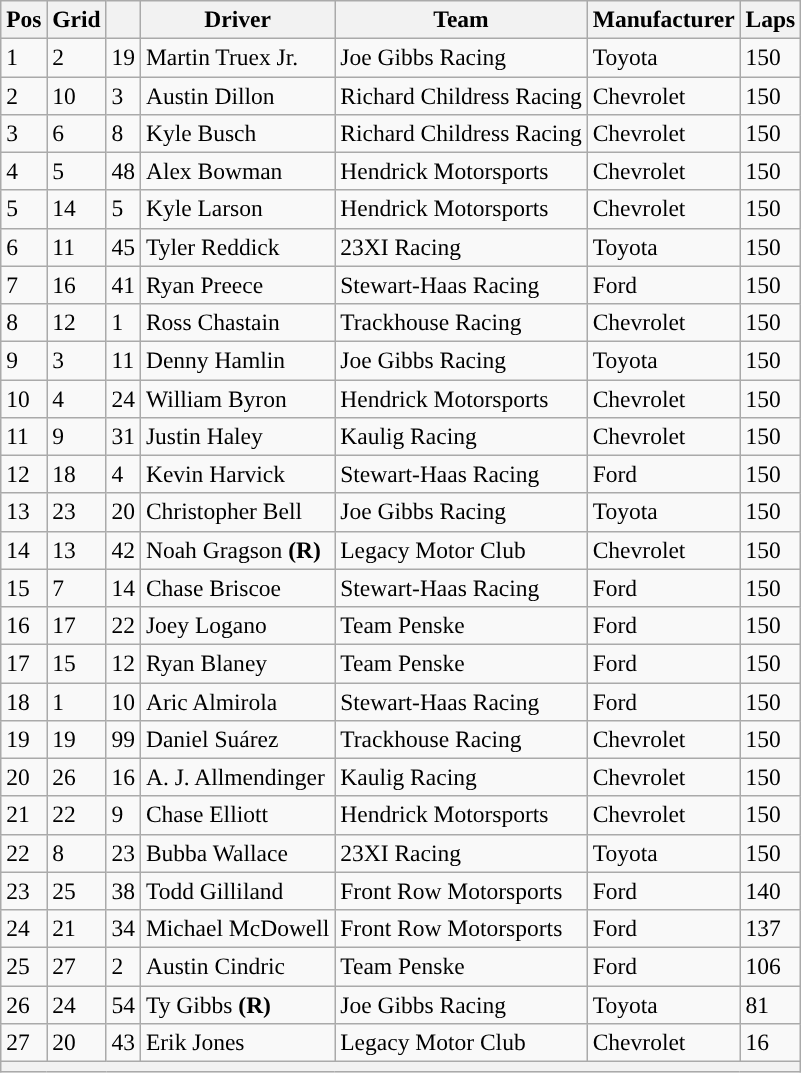<table class="wikitable" style="font-size:98%">
<tr>
<th>Pos</th>
<th>Grid</th>
<th></th>
<th>Driver</th>
<th>Team</th>
<th>Manufacturer</th>
<th>Laps</th>
</tr>
<tr>
<td>1</td>
<td>2</td>
<td>19</td>
<td>Martin Truex Jr.</td>
<td>Joe Gibbs Racing</td>
<td>Toyota</td>
<td>150</td>
</tr>
<tr>
<td>2</td>
<td>10</td>
<td>3</td>
<td>Austin Dillon</td>
<td>Richard Childress Racing</td>
<td>Chevrolet</td>
<td>150</td>
</tr>
<tr>
<td>3</td>
<td>6</td>
<td>8</td>
<td>Kyle Busch</td>
<td>Richard Childress Racing</td>
<td>Chevrolet</td>
<td>150</td>
</tr>
<tr>
<td>4</td>
<td>5</td>
<td>48</td>
<td>Alex Bowman</td>
<td>Hendrick Motorsports</td>
<td>Chevrolet</td>
<td>150</td>
</tr>
<tr>
<td>5</td>
<td>14</td>
<td>5</td>
<td>Kyle Larson</td>
<td>Hendrick Motorsports</td>
<td>Chevrolet</td>
<td>150</td>
</tr>
<tr>
<td>6</td>
<td>11</td>
<td>45</td>
<td>Tyler Reddick</td>
<td>23XI Racing</td>
<td>Toyota</td>
<td>150</td>
</tr>
<tr>
<td>7</td>
<td>16</td>
<td>41</td>
<td>Ryan Preece</td>
<td>Stewart-Haas Racing</td>
<td>Ford</td>
<td>150</td>
</tr>
<tr>
<td>8</td>
<td>12</td>
<td>1</td>
<td>Ross Chastain</td>
<td>Trackhouse Racing</td>
<td>Chevrolet</td>
<td>150</td>
</tr>
<tr>
<td>9</td>
<td>3</td>
<td>11</td>
<td>Denny Hamlin</td>
<td>Joe Gibbs Racing</td>
<td>Toyota</td>
<td>150</td>
</tr>
<tr>
<td>10</td>
<td>4</td>
<td>24</td>
<td>William Byron</td>
<td>Hendrick Motorsports</td>
<td>Chevrolet</td>
<td>150</td>
</tr>
<tr>
<td>11</td>
<td>9</td>
<td>31</td>
<td>Justin Haley</td>
<td>Kaulig Racing</td>
<td>Chevrolet</td>
<td>150</td>
</tr>
<tr>
<td>12</td>
<td>18</td>
<td>4</td>
<td>Kevin Harvick</td>
<td>Stewart-Haas Racing</td>
<td>Ford</td>
<td>150</td>
</tr>
<tr>
<td>13</td>
<td>23</td>
<td>20</td>
<td>Christopher Bell</td>
<td>Joe Gibbs Racing</td>
<td>Toyota</td>
<td>150</td>
</tr>
<tr>
<td>14</td>
<td>13</td>
<td>42</td>
<td>Noah Gragson <strong>(R)</strong></td>
<td>Legacy Motor Club</td>
<td>Chevrolet</td>
<td>150</td>
</tr>
<tr>
<td>15</td>
<td>7</td>
<td>14</td>
<td>Chase Briscoe</td>
<td>Stewart-Haas Racing</td>
<td>Ford</td>
<td>150</td>
</tr>
<tr>
<td>16</td>
<td>17</td>
<td>22</td>
<td>Joey Logano</td>
<td>Team Penske</td>
<td>Ford</td>
<td>150</td>
</tr>
<tr>
<td>17</td>
<td>15</td>
<td>12</td>
<td>Ryan Blaney</td>
<td>Team Penske</td>
<td>Ford</td>
<td>150</td>
</tr>
<tr>
<td>18</td>
<td>1</td>
<td>10</td>
<td>Aric Almirola</td>
<td>Stewart-Haas Racing</td>
<td>Ford</td>
<td>150</td>
</tr>
<tr>
<td>19</td>
<td>19</td>
<td>99</td>
<td>Daniel Suárez</td>
<td>Trackhouse Racing</td>
<td>Chevrolet</td>
<td>150</td>
</tr>
<tr>
<td>20</td>
<td>26</td>
<td>16</td>
<td>A. J. Allmendinger</td>
<td>Kaulig Racing</td>
<td>Chevrolet</td>
<td>150</td>
</tr>
<tr>
<td>21</td>
<td>22</td>
<td>9</td>
<td>Chase Elliott</td>
<td>Hendrick Motorsports</td>
<td>Chevrolet</td>
<td>150</td>
</tr>
<tr>
<td>22</td>
<td>8</td>
<td>23</td>
<td>Bubba Wallace</td>
<td>23XI Racing</td>
<td>Toyota</td>
<td>150</td>
</tr>
<tr>
<td>23</td>
<td>25</td>
<td>38</td>
<td>Todd Gilliland</td>
<td>Front Row Motorsports</td>
<td>Ford</td>
<td>140</td>
</tr>
<tr>
<td>24</td>
<td>21</td>
<td>34</td>
<td>Michael McDowell</td>
<td>Front Row Motorsports</td>
<td>Ford</td>
<td>137</td>
</tr>
<tr>
<td>25</td>
<td>27</td>
<td>2</td>
<td>Austin Cindric</td>
<td>Team Penske</td>
<td>Ford</td>
<td>106</td>
</tr>
<tr>
<td>26</td>
<td>24</td>
<td>54</td>
<td>Ty Gibbs <strong>(R)</strong></td>
<td>Joe Gibbs Racing</td>
<td>Toyota</td>
<td>81</td>
</tr>
<tr>
<td>27</td>
<td>20</td>
<td>43</td>
<td>Erik Jones</td>
<td>Legacy Motor Club</td>
<td>Chevrolet</td>
<td>16</td>
</tr>
<tr>
<th colspan="7"></th>
</tr>
</table>
